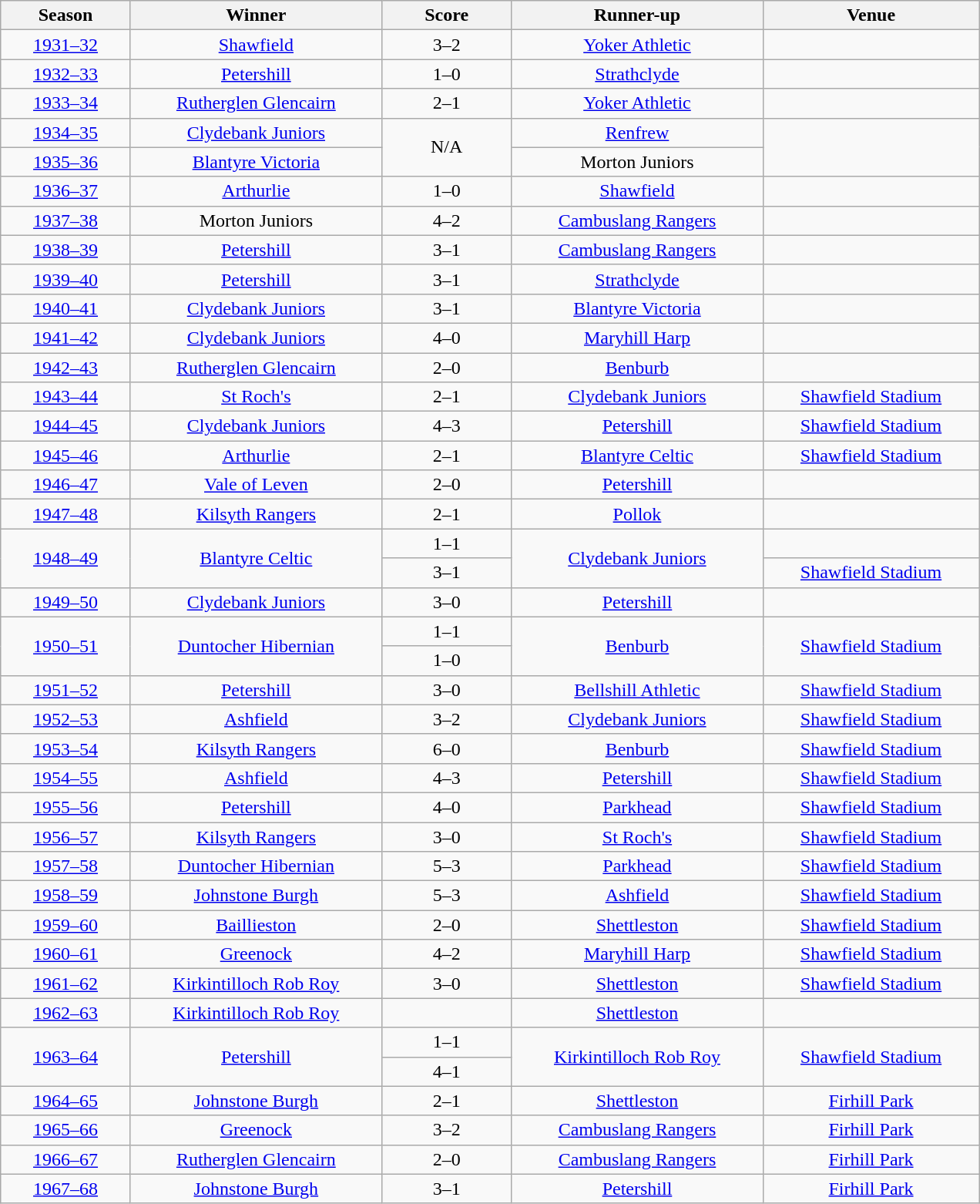<table class="wikitable sortable" style="text-align: center;">
<tr>
<th width="105">Season</th>
<th width="210">Winner</th>
<th width="105">Score</th>
<th width="210">Runner-up</th>
<th width="180">Venue</th>
</tr>
<tr>
<td><a href='#'>1931–32</a></td>
<td><a href='#'>Shawfield</a></td>
<td>3–2</td>
<td><a href='#'>Yoker Athletic</a></td>
<td></td>
</tr>
<tr>
<td><a href='#'>1932–33</a></td>
<td><a href='#'>Petershill</a></td>
<td>1–0</td>
<td><a href='#'>Strathclyde</a></td>
<td></td>
</tr>
<tr>
<td><a href='#'>1933–34</a></td>
<td><a href='#'>Rutherglen Glencairn</a></td>
<td>2–1</td>
<td><a href='#'>Yoker Athletic</a></td>
<td></td>
</tr>
<tr>
<td><a href='#'>1934–35</a></td>
<td><a href='#'>Clydebank Juniors</a></td>
<td rowspan="2">N/A</td>
<td><a href='#'>Renfrew</a></td>
<td rowspan="2"></td>
</tr>
<tr>
<td><a href='#'>1935–36</a></td>
<td><a href='#'>Blantyre Victoria</a></td>
<td>Morton Juniors</td>
</tr>
<tr>
<td><a href='#'>1936–37</a></td>
<td><a href='#'>Arthurlie</a></td>
<td>1–0</td>
<td><a href='#'>Shawfield</a></td>
<td></td>
</tr>
<tr>
<td><a href='#'>1937–38</a></td>
<td>Morton Juniors</td>
<td>4–2</td>
<td><a href='#'>Cambuslang Rangers</a></td>
<td></td>
</tr>
<tr>
<td><a href='#'>1938–39</a></td>
<td><a href='#'>Petershill</a></td>
<td>3–1</td>
<td><a href='#'>Cambuslang Rangers</a></td>
<td></td>
</tr>
<tr>
<td><a href='#'>1939–40</a></td>
<td><a href='#'>Petershill</a></td>
<td>3–1</td>
<td><a href='#'>Strathclyde</a></td>
<td></td>
</tr>
<tr>
<td><a href='#'>1940–41</a></td>
<td><a href='#'>Clydebank Juniors</a></td>
<td>3–1</td>
<td><a href='#'>Blantyre Victoria</a></td>
<td></td>
</tr>
<tr>
<td><a href='#'>1941–42</a></td>
<td><a href='#'>Clydebank Juniors</a></td>
<td>4–0</td>
<td><a href='#'>Maryhill Harp</a></td>
<td></td>
</tr>
<tr>
<td><a href='#'>1942–43</a></td>
<td><a href='#'>Rutherglen Glencairn</a></td>
<td>2–0</td>
<td><a href='#'>Benburb</a></td>
<td></td>
</tr>
<tr>
<td><a href='#'>1943–44</a></td>
<td><a href='#'>St Roch's</a></td>
<td>2–1</td>
<td><a href='#'>Clydebank Juniors</a></td>
<td><a href='#'>Shawfield Stadium</a></td>
</tr>
<tr>
<td><a href='#'>1944–45</a></td>
<td><a href='#'>Clydebank Juniors</a></td>
<td>4–3</td>
<td><a href='#'>Petershill</a></td>
<td><a href='#'>Shawfield Stadium</a></td>
</tr>
<tr>
<td><a href='#'>1945–46</a></td>
<td><a href='#'>Arthurlie</a></td>
<td>2–1</td>
<td><a href='#'>Blantyre Celtic</a></td>
<td><a href='#'>Shawfield Stadium</a></td>
</tr>
<tr>
<td><a href='#'>1946–47</a></td>
<td><a href='#'>Vale of Leven</a></td>
<td>2–0</td>
<td><a href='#'>Petershill</a></td>
<td></td>
</tr>
<tr>
<td><a href='#'>1947–48</a></td>
<td><a href='#'>Kilsyth Rangers</a></td>
<td>2–1</td>
<td><a href='#'>Pollok</a></td>
<td></td>
</tr>
<tr>
<td rowspan="2"><a href='#'>1948–49</a></td>
<td rowspan="2"><a href='#'>Blantyre Celtic</a></td>
<td>1–1</td>
<td rowspan="2"><a href='#'>Clydebank Juniors</a></td>
<td></td>
</tr>
<tr>
<td>3–1</td>
<td><a href='#'>Shawfield Stadium</a></td>
</tr>
<tr>
<td><a href='#'>1949–50</a></td>
<td><a href='#'>Clydebank Juniors</a></td>
<td>3–0</td>
<td><a href='#'>Petershill</a></td>
<td></td>
</tr>
<tr>
<td rowspan="2"><a href='#'>1950–51</a></td>
<td rowspan="2"><a href='#'>Duntocher Hibernian</a></td>
<td>1–1</td>
<td rowspan="2"><a href='#'>Benburb</a></td>
<td rowspan="2"><a href='#'>Shawfield Stadium</a></td>
</tr>
<tr>
<td>1–0</td>
</tr>
<tr>
<td><a href='#'>1951–52</a></td>
<td><a href='#'>Petershill</a></td>
<td>3–0</td>
<td><a href='#'>Bellshill Athletic</a></td>
<td><a href='#'>Shawfield Stadium</a></td>
</tr>
<tr>
<td><a href='#'>1952–53</a></td>
<td><a href='#'>Ashfield</a></td>
<td>3–2</td>
<td><a href='#'>Clydebank Juniors</a></td>
<td><a href='#'>Shawfield Stadium</a></td>
</tr>
<tr>
<td><a href='#'>1953–54</a></td>
<td><a href='#'>Kilsyth Rangers</a></td>
<td>6–0</td>
<td><a href='#'>Benburb</a></td>
<td><a href='#'>Shawfield Stadium</a></td>
</tr>
<tr>
<td><a href='#'>1954–55</a></td>
<td><a href='#'>Ashfield</a></td>
<td>4–3</td>
<td><a href='#'>Petershill</a></td>
<td><a href='#'>Shawfield Stadium</a></td>
</tr>
<tr>
<td><a href='#'>1955–56</a></td>
<td><a href='#'>Petershill</a></td>
<td>4–0</td>
<td><a href='#'>Parkhead</a></td>
<td><a href='#'>Shawfield Stadium</a></td>
</tr>
<tr>
<td><a href='#'>1956–57</a></td>
<td><a href='#'>Kilsyth Rangers</a></td>
<td>3–0</td>
<td><a href='#'>St Roch's</a></td>
<td><a href='#'>Shawfield Stadium</a></td>
</tr>
<tr>
<td><a href='#'>1957–58</a></td>
<td><a href='#'>Duntocher Hibernian</a></td>
<td>5–3</td>
<td><a href='#'>Parkhead</a></td>
<td><a href='#'>Shawfield Stadium</a></td>
</tr>
<tr>
<td><a href='#'>1958–59</a></td>
<td><a href='#'>Johnstone Burgh</a></td>
<td>5–3</td>
<td><a href='#'>Ashfield</a></td>
<td><a href='#'>Shawfield Stadium</a></td>
</tr>
<tr>
<td><a href='#'>1959–60</a></td>
<td><a href='#'>Baillieston</a></td>
<td>2–0</td>
<td><a href='#'>Shettleston</a></td>
<td><a href='#'>Shawfield Stadium</a></td>
</tr>
<tr>
<td><a href='#'>1960–61</a></td>
<td><a href='#'>Greenock</a></td>
<td>4–2</td>
<td><a href='#'>Maryhill Harp</a></td>
<td><a href='#'>Shawfield Stadium</a></td>
</tr>
<tr>
<td><a href='#'>1961–62</a></td>
<td><a href='#'>Kirkintilloch Rob Roy</a></td>
<td>3–0</td>
<td><a href='#'>Shettleston</a></td>
<td><a href='#'>Shawfield Stadium</a></td>
</tr>
<tr>
<td><a href='#'>1962–63</a></td>
<td><a href='#'>Kirkintilloch Rob Roy</a></td>
<td></td>
<td><a href='#'>Shettleston</a></td>
<td></td>
</tr>
<tr>
<td rowspan="2"><a href='#'>1963–64</a></td>
<td rowspan="2"><a href='#'>Petershill</a></td>
<td>1–1</td>
<td rowspan="2"><a href='#'>Kirkintilloch Rob Roy</a></td>
<td rowspan="2"><a href='#'>Shawfield Stadium</a></td>
</tr>
<tr>
<td>4–1</td>
</tr>
<tr>
<td><a href='#'>1964–65</a></td>
<td><a href='#'>Johnstone Burgh</a></td>
<td>2–1</td>
<td><a href='#'>Shettleston</a></td>
<td><a href='#'>Firhill Park</a></td>
</tr>
<tr>
<td><a href='#'>1965–66</a></td>
<td><a href='#'>Greenock</a></td>
<td>3–2</td>
<td><a href='#'>Cambuslang Rangers</a></td>
<td><a href='#'>Firhill Park</a></td>
</tr>
<tr>
<td><a href='#'>1966–67</a></td>
<td><a href='#'>Rutherglen Glencairn</a></td>
<td>2–0</td>
<td><a href='#'>Cambuslang Rangers</a></td>
<td><a href='#'>Firhill Park</a></td>
</tr>
<tr>
<td><a href='#'>1967–68</a></td>
<td><a href='#'>Johnstone Burgh</a></td>
<td>3–1</td>
<td><a href='#'>Petershill</a></td>
<td><a href='#'>Firhill Park</a></td>
</tr>
</table>
